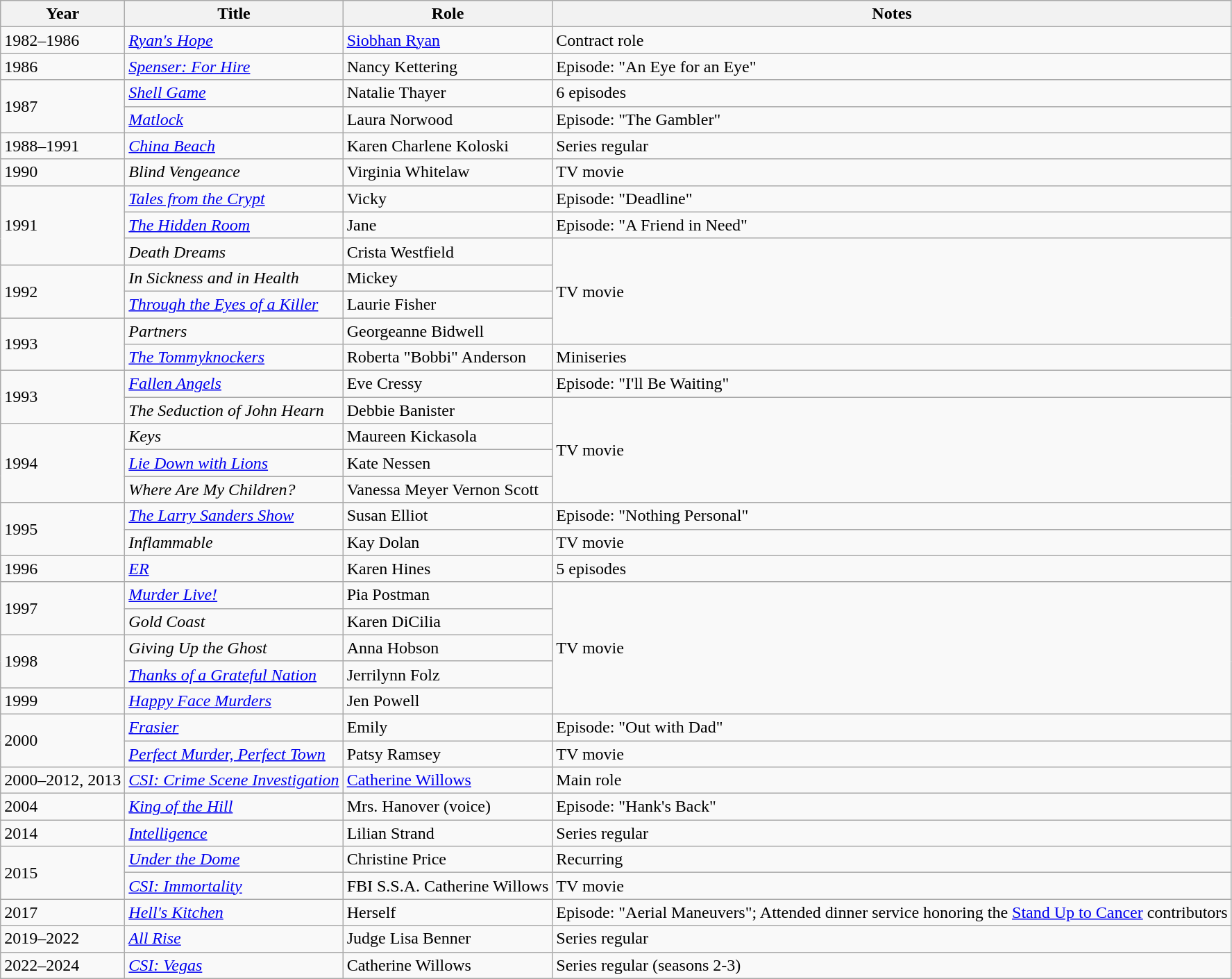<table class="wikitable sortable">
<tr>
<th>Year</th>
<th>Title</th>
<th>Role</th>
<th class="unsortable">Notes</th>
</tr>
<tr>
<td>1982–1986</td>
<td><em><a href='#'>Ryan's Hope</a></em></td>
<td><a href='#'>Siobhan Ryan</a></td>
<td>Contract role</td>
</tr>
<tr>
<td>1986</td>
<td><em><a href='#'>Spenser: For Hire</a></em></td>
<td>Nancy Kettering</td>
<td>Episode: "An Eye for an Eye"</td>
</tr>
<tr>
<td rowspan=2>1987</td>
<td><em><a href='#'>Shell Game</a></em></td>
<td>Natalie Thayer</td>
<td>6 episodes</td>
</tr>
<tr>
<td><em><a href='#'>Matlock</a></em></td>
<td>Laura Norwood</td>
<td>Episode: "The Gambler"</td>
</tr>
<tr>
<td>1988–1991</td>
<td><em><a href='#'>China Beach</a></em></td>
<td>Karen Charlene Koloski</td>
<td>Series regular</td>
</tr>
<tr>
<td>1990</td>
<td><em>Blind Vengeance</em></td>
<td>Virginia Whitelaw</td>
<td>TV movie</td>
</tr>
<tr>
<td rowspan=3>1991</td>
<td><em><a href='#'>Tales from the Crypt</a></em></td>
<td>Vicky</td>
<td>Episode: "Deadline"</td>
</tr>
<tr>
<td><em><a href='#'>The Hidden Room</a></em></td>
<td>Jane</td>
<td>Episode: "A Friend in Need"</td>
</tr>
<tr>
<td><em>Death Dreams</em></td>
<td>Crista Westfield</td>
<td rowspan=4>TV movie</td>
</tr>
<tr>
<td rowspan=2>1992</td>
<td><em>In Sickness and in Health</em></td>
<td>Mickey</td>
</tr>
<tr>
<td><em><a href='#'>Through the Eyes of a Killer</a></em></td>
<td>Laurie Fisher</td>
</tr>
<tr>
<td rowspan=2>1993</td>
<td><em>Partners</em></td>
<td>Georgeanne Bidwell</td>
</tr>
<tr>
<td><em><a href='#'>The Tommyknockers</a></em></td>
<td>Roberta "Bobbi" Anderson</td>
<td>Miniseries</td>
</tr>
<tr>
<td rowspan=2>1993</td>
<td><em><a href='#'>Fallen Angels</a></em></td>
<td>Eve Cressy</td>
<td>Episode: "I'll Be Waiting"</td>
</tr>
<tr>
<td><em>The Seduction of John Hearn</em></td>
<td>Debbie Banister</td>
<td rowspan=4>TV movie</td>
</tr>
<tr>
<td rowspan=3>1994</td>
<td><em>Keys</em></td>
<td>Maureen Kickasola</td>
</tr>
<tr>
<td><em><a href='#'>Lie Down with Lions</a></em></td>
<td>Kate Nessen</td>
</tr>
<tr>
<td><em>Where Are My Children?</em></td>
<td>Vanessa Meyer Vernon Scott</td>
</tr>
<tr>
<td rowspan=2>1995</td>
<td><em><a href='#'>The Larry Sanders Show</a></em></td>
<td>Susan Elliot</td>
<td>Episode: "Nothing Personal"</td>
</tr>
<tr>
<td><em>Inflammable</em></td>
<td>Kay Dolan</td>
<td>TV movie</td>
</tr>
<tr>
<td>1996</td>
<td><em><a href='#'>ER</a></em></td>
<td>Karen Hines</td>
<td>5 episodes</td>
</tr>
<tr>
<td rowspan=2>1997</td>
<td><em><a href='#'>Murder Live!</a></em></td>
<td>Pia Postman</td>
<td rowspan=5>TV movie</td>
</tr>
<tr>
<td><em>Gold Coast</em></td>
<td>Karen DiCilia</td>
</tr>
<tr>
<td rowspan=2>1998</td>
<td><em>Giving Up the Ghost</em></td>
<td>Anna Hobson</td>
</tr>
<tr>
<td><em><a href='#'>Thanks of a Grateful Nation</a></em></td>
<td>Jerrilynn Folz</td>
</tr>
<tr>
<td>1999</td>
<td><em><a href='#'>Happy Face Murders</a></em></td>
<td>Jen Powell</td>
</tr>
<tr>
<td rowspan=2>2000</td>
<td><em><a href='#'>Frasier</a></em></td>
<td>Emily</td>
<td>Episode: "Out with Dad"</td>
</tr>
<tr>
<td><em><a href='#'>Perfect Murder, Perfect Town</a></em></td>
<td>Patsy Ramsey</td>
<td>TV movie</td>
</tr>
<tr>
<td>2000–2012, 2013</td>
<td><em><a href='#'>CSI: Crime Scene Investigation</a></em></td>
<td><a href='#'>Catherine Willows</a></td>
<td>Main role</td>
</tr>
<tr>
<td>2004</td>
<td><em><a href='#'>King of the Hill</a></em></td>
<td>Mrs. Hanover (voice)</td>
<td>Episode: "Hank's Back"</td>
</tr>
<tr>
<td>2014</td>
<td><em><a href='#'>Intelligence</a></em></td>
<td>Lilian Strand</td>
<td>Series regular</td>
</tr>
<tr>
<td rowspan=2>2015</td>
<td><em><a href='#'>Under the Dome</a></em></td>
<td>Christine Price</td>
<td>Recurring</td>
</tr>
<tr>
<td><em><a href='#'>CSI: Immortality</a></em></td>
<td>FBI S.S.A. Catherine Willows</td>
<td>TV movie</td>
</tr>
<tr>
<td>2017</td>
<td><em><a href='#'>Hell's Kitchen</a></em></td>
<td>Herself</td>
<td>Episode: "Aerial Maneuvers"; Attended dinner service honoring the <a href='#'>Stand Up to Cancer</a> contributors</td>
</tr>
<tr>
<td>2019–2022</td>
<td><em><a href='#'>All Rise</a></em></td>
<td>Judge Lisa Benner</td>
<td>Series regular</td>
</tr>
<tr>
<td>2022–2024</td>
<td><em><a href='#'>CSI: Vegas</a></em></td>
<td>Catherine Willows</td>
<td>Series regular (seasons 2-3)</td>
</tr>
</table>
